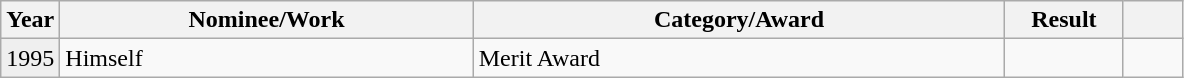<table class="wikitable">
<tr>
<th width=5%>Year</th>
<th width=35%>Nominee/Work</th>
<th width=45%>Category/Award</th>
<th width=10%>Result</th>
<th width=5%></th>
</tr>
<tr>
<td bgcolor="#efefef">1995</td>
<td>Himself</td>
<td>Merit Award</td>
<td></td>
<td style="text-align:center;"></td>
</tr>
</table>
